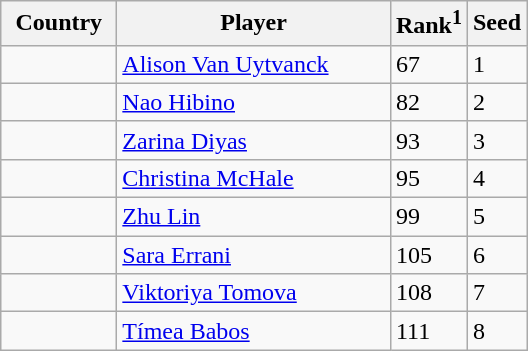<table class="sortable wikitable">
<tr>
<th width="70">Country</th>
<th width="175">Player</th>
<th>Rank<sup>1</sup></th>
<th>Seed</th>
</tr>
<tr>
<td></td>
<td><a href='#'>Alison Van Uytvanck</a></td>
<td>67</td>
<td>1</td>
</tr>
<tr>
<td></td>
<td><a href='#'>Nao Hibino</a></td>
<td>82</td>
<td>2</td>
</tr>
<tr>
<td></td>
<td><a href='#'>Zarina Diyas</a></td>
<td>93</td>
<td>3</td>
</tr>
<tr>
<td></td>
<td><a href='#'>Christina McHale</a></td>
<td>95</td>
<td>4</td>
</tr>
<tr>
<td></td>
<td><a href='#'>Zhu Lin</a></td>
<td>99</td>
<td>5</td>
</tr>
<tr>
<td></td>
<td><a href='#'>Sara Errani</a></td>
<td>105</td>
<td>6</td>
</tr>
<tr>
<td></td>
<td><a href='#'>Viktoriya Tomova</a></td>
<td>108</td>
<td>7</td>
</tr>
<tr>
<td></td>
<td><a href='#'>Tímea Babos</a></td>
<td>111</td>
<td>8</td>
</tr>
</table>
